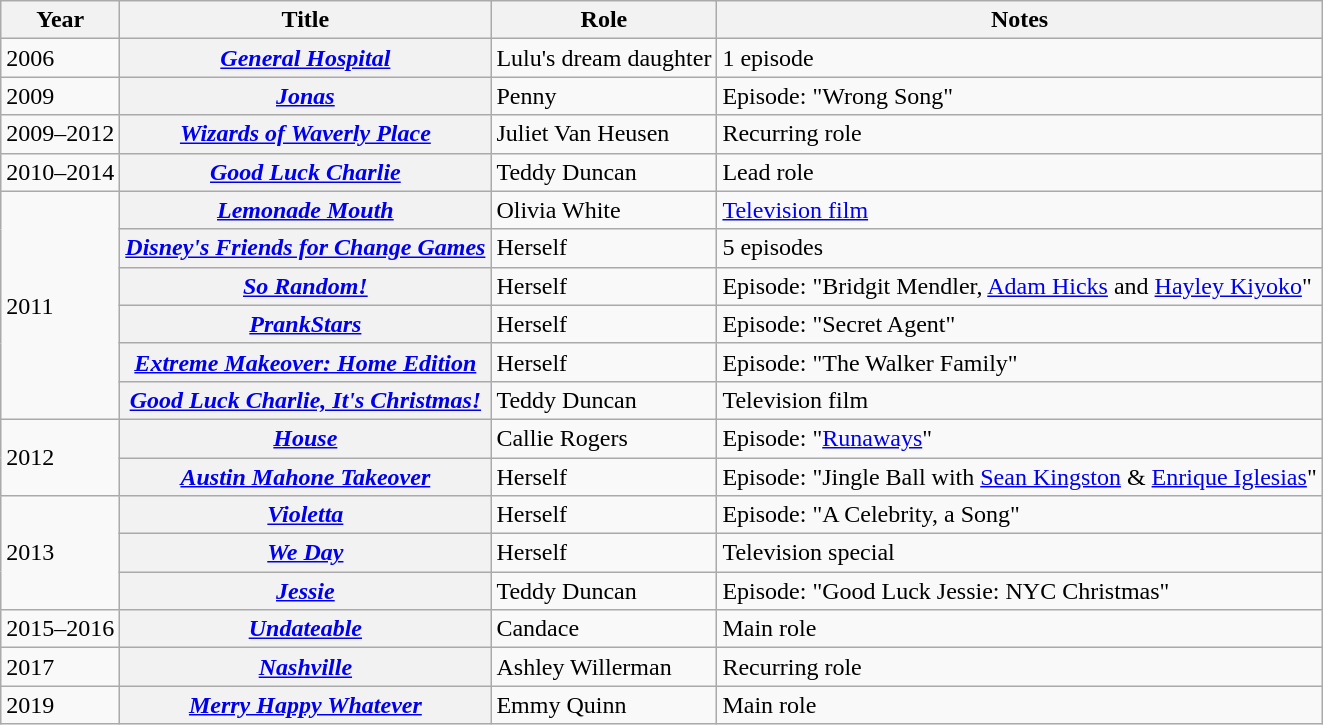<table class="wikitable sortable plainrowheaders">
<tr>
<th scope="col">Year</th>
<th scope="col">Title</th>
<th scope="col">Role</th>
<th scope="col" class="unsortable">Notes</th>
</tr>
<tr>
<td>2006</td>
<th scope="row"><em><a href='#'>General Hospital</a></em></th>
<td>Lulu's dream daughter</td>
<td>1 episode</td>
</tr>
<tr>
<td>2009</td>
<th scope="row"><em><a href='#'>Jonas</a></em></th>
<td>Penny</td>
<td>Episode: "Wrong Song"</td>
</tr>
<tr>
<td>2009–2012</td>
<th scope="row"><em><a href='#'>Wizards of Waverly Place</a></em></th>
<td>Juliet Van Heusen</td>
<td>Recurring role</td>
</tr>
<tr>
<td>2010–2014</td>
<th scope="row"><em><a href='#'>Good Luck Charlie</a></em></th>
<td>Teddy Duncan</td>
<td>Lead role</td>
</tr>
<tr>
<td rowspan="6">2011</td>
<th scope="row"><em><a href='#'>Lemonade Mouth</a></em></th>
<td>Olivia White</td>
<td><a href='#'>Television film</a></td>
</tr>
<tr>
<th scope="row"><em><a href='#'>Disney's Friends for Change Games</a></em></th>
<td>Herself</td>
<td>5 episodes</td>
</tr>
<tr>
<th scope="row"><em><a href='#'>So Random!</a></em></th>
<td>Herself</td>
<td>Episode: "Bridgit Mendler, <a href='#'>Adam Hicks</a> and <a href='#'>Hayley Kiyoko</a>"</td>
</tr>
<tr>
<th scope="row"><em><a href='#'>PrankStars</a></em></th>
<td>Herself</td>
<td>Episode: "Secret Agent"</td>
</tr>
<tr>
<th scope="row"><em><a href='#'>Extreme Makeover: Home Edition</a></em></th>
<td>Herself</td>
<td>Episode: "The Walker Family"</td>
</tr>
<tr>
<th scope="row"><em><a href='#'>Good Luck Charlie, It's Christmas!</a></em></th>
<td>Teddy Duncan</td>
<td>Television film</td>
</tr>
<tr>
<td rowspan="2">2012</td>
<th scope="row"><em><a href='#'>House</a></em></th>
<td>Callie Rogers</td>
<td>Episode: "<a href='#'>Runaways</a>"</td>
</tr>
<tr>
<th scope="row"><em><a href='#'>Austin Mahone Takeover</a></em></th>
<td>Herself</td>
<td>Episode: "Jingle Ball with <a href='#'>Sean Kingston</a> & <a href='#'>Enrique Iglesias</a>"</td>
</tr>
<tr>
<td rowspan="3">2013</td>
<th scope="row"><em><a href='#'>Violetta</a></em></th>
<td>Herself</td>
<td>Episode: "A Celebrity, a Song"</td>
</tr>
<tr>
<th scope="row"><em><a href='#'>We Day</a></em></th>
<td>Herself</td>
<td>Television special</td>
</tr>
<tr>
<th scope="row"><em><a href='#'>Jessie</a></em></th>
<td>Teddy Duncan</td>
<td>Episode: "Good Luck Jessie: NYC Christmas"</td>
</tr>
<tr>
<td>2015–2016</td>
<th scope="row"><em><a href='#'>Undateable</a></em></th>
<td>Candace</td>
<td>Main role</td>
</tr>
<tr>
<td>2017</td>
<th scope="row"><em><a href='#'>Nashville</a></em></th>
<td>Ashley Willerman</td>
<td>Recurring role</td>
</tr>
<tr>
<td>2019</td>
<th scope="row"><em><a href='#'>Merry Happy Whatever</a></em></th>
<td>Emmy Quinn</td>
<td>Main role</td>
</tr>
</table>
